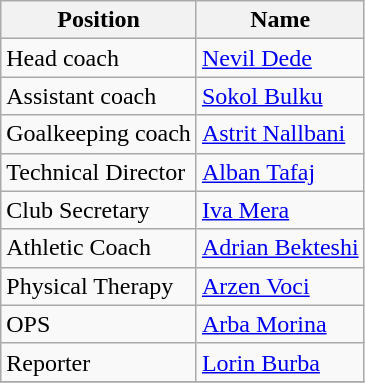<table class="wikitable">
<tr>
<th>Position</th>
<th>Name</th>
</tr>
<tr>
<td>Head coach</td>
<td><a href='#'>Nevil Dede</a></td>
</tr>
<tr>
<td>Assistant coach</td>
<td><a href='#'>Sokol Bulku</a></td>
</tr>
<tr>
<td>Goalkeeping coach</td>
<td><a href='#'>Astrit Nallbani</a></td>
</tr>
<tr>
<td>Technical Director</td>
<td><a href='#'>Alban Tafaj</a></td>
</tr>
<tr>
<td>Club Secretary</td>
<td><a href='#'>Iva Mera</a></td>
</tr>
<tr>
<td>Athletic Coach</td>
<td><a href='#'>Adrian Bekteshi</a></td>
</tr>
<tr>
<td>Physical Therapy</td>
<td><a href='#'>Arzen Voci</a></td>
</tr>
<tr>
<td>OPS</td>
<td><a href='#'>Arba Morina</a></td>
</tr>
<tr>
<td>Reporter</td>
<td><a href='#'>Lorin Burba</a></td>
</tr>
<tr>
</tr>
</table>
